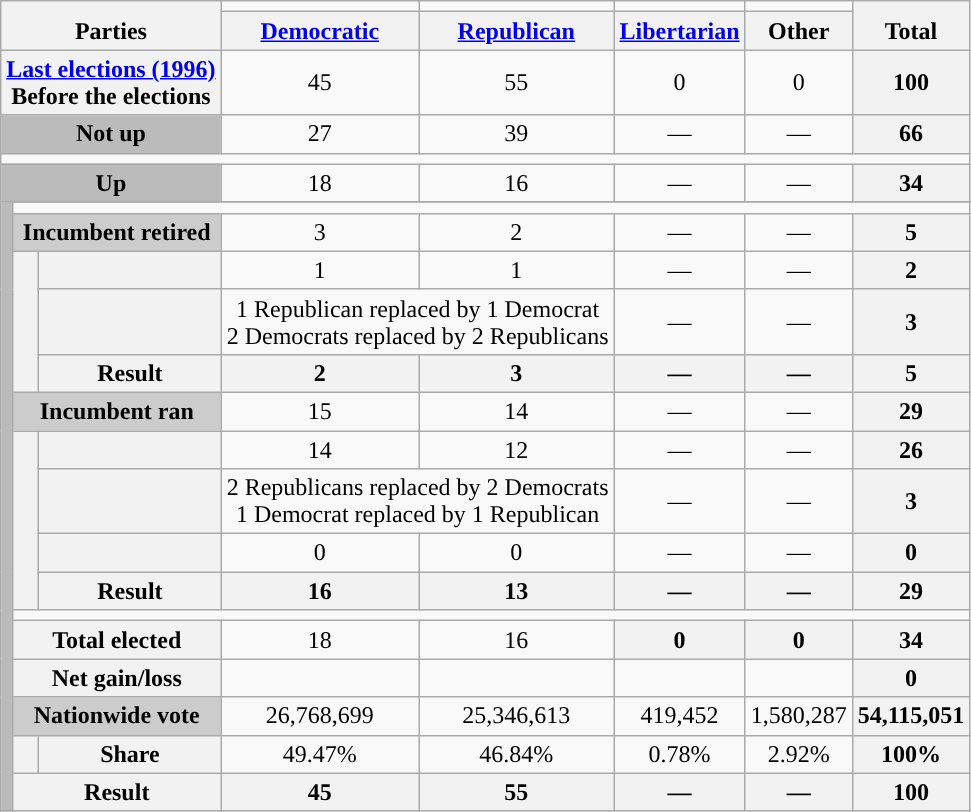<table class=wikitable style=text-align:center>
<tr valign=bottom>
<th rowspan=2 colspan=3>Parties</th>
<td style="background-color:"></td>
<td style="background-color:"></td>
<td style="background-color:"></td>
<td style="background-color:"></td>
<th rowspan=2>Total</th>
</tr>
<tr valign=bottom>
<th><a href='#'>Democratic</a></th>
<th><a href='#'>Republican</a></th>
<th><a href='#'>Libertarian</a></th>
<th>Other</th>
</tr>
<tr>
<th colspan=3><a href='#'>Last elections (1996)</a><br>Before the elections</th>
<td>45</td>
<td>55</td>
<td>0</td>
<td>0</td>
<th>100</th>
</tr>
<tr>
<th colspan=3 style="background:#bbb">Not up</th>
<td>27</td>
<td>39</td>
<td>—</td>
<td>—</td>
<th>66</th>
</tr>
<tr>
<td colspan=100></td>
</tr>
<tr>
<th colspan=3 style="background:#bbb">Up<br></th>
<td>18</td>
<td>16</td>
<td>—</td>
<td>—</td>
<th>34</th>
</tr>
<tr>
<th rowspan=18 style="background:#bbb"></th>
</tr>
<tr>
<td colspan=100></td>
</tr>
<tr>
<th colspan=2 style="background:#ccc">Incumbent retired</th>
<td>3</td>
<td>2</td>
<td>—</td>
<td>—</td>
<th>5</th>
</tr>
<tr>
<th rowspan=3></th>
<th></th>
<td>1</td>
<td>1</td>
<td>—</td>
<td>—</td>
<th>2</th>
</tr>
<tr>
<th></th>
<td colspan=2 >1 Republican replaced by 1 Democrat<br>2 Democrats replaced by 2 Republicans</td>
<td>—</td>
<td>—</td>
<th>3</th>
</tr>
<tr>
<th>Result</th>
<th>2</th>
<th>3</th>
<th>—</th>
<th>—</th>
<th>5</th>
</tr>
<tr>
<th colspan=2 style="background:#ccc">Incumbent ran</th>
<td>15</td>
<td>14</td>
<td>—</td>
<td>—</td>
<th>29</th>
</tr>
<tr>
<th rowspan=4></th>
<th></th>
<td>14</td>
<td>12</td>
<td>—</td>
<td>—</td>
<th>26</th>
</tr>
<tr>
<th></th>
<td colspan=2 >2 Republicans replaced by 2 Democrats<br>1 Democrat replaced by 1 Republican</td>
<td>—</td>
<td>—</td>
<th>3</th>
</tr>
<tr>
<th></th>
<td>0</td>
<td>0</td>
<td>—</td>
<td>—</td>
<th>0</th>
</tr>
<tr>
<th>Result</th>
<th>16</th>
<th>13</th>
<th>—</th>
<th>—</th>
<th>29</th>
</tr>
<tr>
<td colspan=100></td>
</tr>
<tr>
<th colspan=2>Total elected</th>
<td>18</td>
<td>16</td>
<th>0</th>
<th>0</th>
<th>34</th>
</tr>
<tr>
<th colspan=2>Net gain/loss</th>
<td></td>
<td></td>
<td></td>
<td></td>
<th>0</th>
</tr>
<tr>
<th colspan=2 style="background:#ccc">Nationwide vote</th>
<td>26,768,699</td>
<td>25,346,613</td>
<td>419,452</td>
<td>1,580,287</td>
<th>54,115,051</th>
</tr>
<tr>
<th></th>
<th>Share</th>
<td>49.47%</td>
<td>46.84%</td>
<td>0.78%</td>
<td>2.92%</td>
<th>100%</th>
</tr>
<tr>
<th colspan=2>Result</th>
<th>45</th>
<th>55</th>
<th>—</th>
<th>—</th>
<th>100</th>
</tr>
</table>
